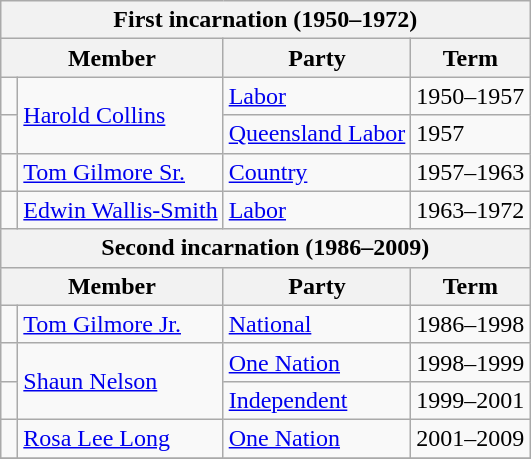<table class="wikitable">
<tr>
<th colspan="4">First incarnation (1950–1972)</th>
</tr>
<tr>
<th colspan="2">Member</th>
<th>Party</th>
<th>Term</th>
</tr>
<tr>
<td> </td>
<td rowspan="2"><a href='#'>Harold Collins</a></td>
<td><a href='#'>Labor</a></td>
<td>1950–1957</td>
</tr>
<tr>
<td> </td>
<td><a href='#'>Queensland Labor</a></td>
<td>1957</td>
</tr>
<tr>
<td> </td>
<td><a href='#'>Tom Gilmore Sr.</a></td>
<td><a href='#'>Country</a></td>
<td>1957–1963</td>
</tr>
<tr>
<td> </td>
<td><a href='#'>Edwin Wallis-Smith</a></td>
<td><a href='#'>Labor</a></td>
<td>1963–1972</td>
</tr>
<tr>
<th colspan="4">Second incarnation (1986–2009)</th>
</tr>
<tr>
<th colspan="2">Member</th>
<th>Party</th>
<th>Term</th>
</tr>
<tr>
<td> </td>
<td><a href='#'>Tom Gilmore Jr.</a></td>
<td><a href='#'>National</a></td>
<td>1986–1998</td>
</tr>
<tr>
<td> </td>
<td rowspan="2"><a href='#'>Shaun Nelson</a></td>
<td><a href='#'>One Nation</a></td>
<td>1998–1999</td>
</tr>
<tr>
<td> </td>
<td><a href='#'>Independent</a></td>
<td>1999–2001</td>
</tr>
<tr>
<td> </td>
<td><a href='#'>Rosa Lee Long</a></td>
<td><a href='#'>One Nation</a></td>
<td>2001–2009</td>
</tr>
<tr>
</tr>
</table>
